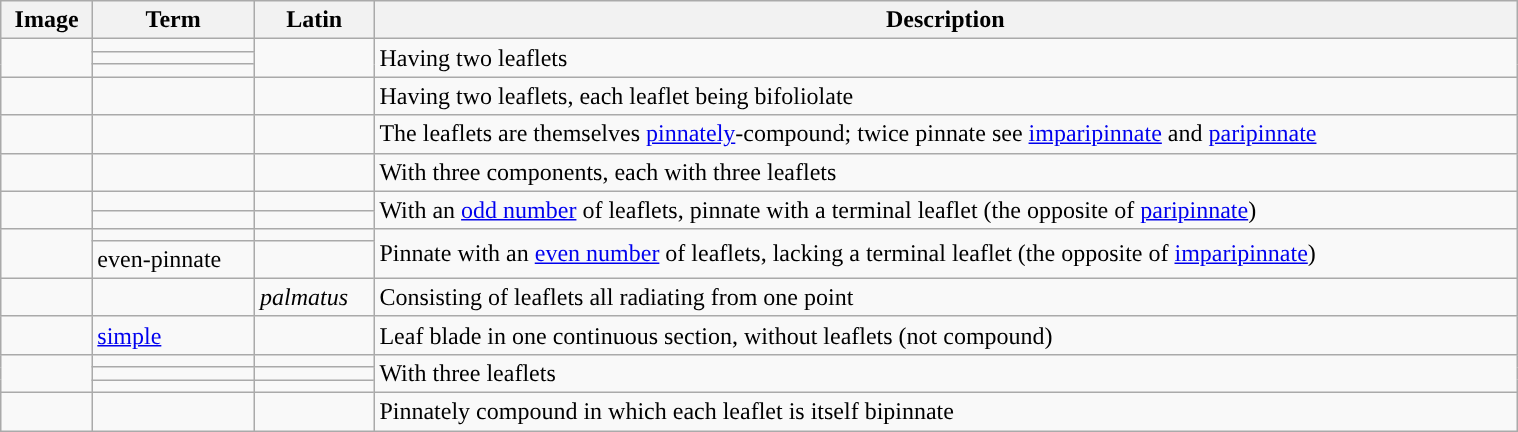<table class="wikitable sortable mw-collapsible" style="margin:auto; width:80%">
<tr>
<th scope="col" class="unsortable">Image</th>
<th scope="col">Term</th>
<th scope="col">Latin</th>
<th scope="col">Description</th>
</tr>
<tr>
<td rowspan="3"></td>
<td><a href='#'></a></td>
<td rowspan="3"></td>
<td rowspan="3">Having two leaflets</td>
</tr>
<tr>
<td></td>
</tr>
<tr>
<td></td>
</tr>
<tr>
<td></td>
<td><a href='#'></a></td>
<td></td>
<td>Having two leaflets, each leaflet being bifoliolate</td>
</tr>
<tr>
<td></td>
<td><a href='#'></a></td>
<td></td>
<td>The leaflets are themselves <a href='#'>pinnately</a>-compound; twice pinnate see <a href='#'>imparipinnate</a> and <a href='#'>paripinnate</a></td>
</tr>
<tr>
<td></td>
<td><a href='#'></a></td>
<td></td>
<td>With three components, each with three leaflets</td>
</tr>
<tr>
<td rowspan="2"></td>
<td><a href='#'></a></td>
<td></td>
<td rowspan="2">With an <a href='#'>odd number</a> of leaflets, pinnate with a terminal leaflet (the opposite of <a href='#'>paripinnate</a>)</td>
</tr>
<tr>
<td></td>
<td></td>
</tr>
<tr>
<td rowspan="2"></td>
<td><a href='#'></a></td>
<td></td>
<td rowspan="2">Pinnate with an <a href='#'>even number</a> of leaflets, lacking a terminal leaflet (the opposite of <a href='#'>imparipinnate</a>)</td>
</tr>
<tr>
<td>even-pinnate</td>
<td></td>
</tr>
<tr>
<td></td>
<td><a href='#'></a></td>
<td><em>palmatus</em></td>
<td>Consisting of leaflets all radiating from one point</td>
</tr>
<tr>
<td></td>
<td> <a href='#'>simple</a></td>
<td></td>
<td>Leaf blade in one continuous section, without leaflets (not compound)</td>
</tr>
<tr>
<td rowspan="3"></td>
<td><a href='#'></a></td>
<td></td>
<td rowspan="3">With three leaflets</td>
</tr>
<tr>
<td><a href='#'></a></td>
<td></td>
</tr>
<tr>
<td><a href='#'></a></td>
<td></td>
</tr>
<tr>
<td></td>
<td><a href='#'></a></td>
<td></td>
<td>Pinnately compound in which each leaflet is itself bipinnate</td>
</tr>
</table>
